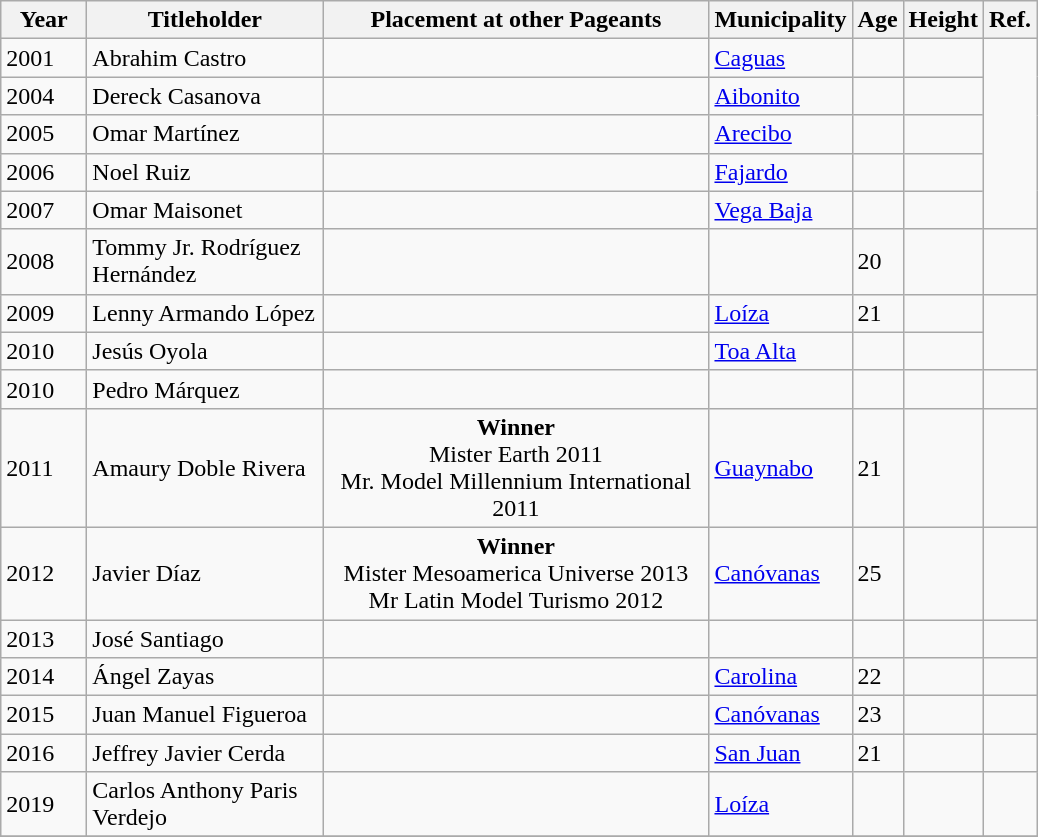<table class="wikitable">
<tr>
<th width="50">Year</th>
<th width="150">Titleholder</th>
<th width="250">Placement at other Pageants</th>
<th>Municipality</th>
<th>Age</th>
<th>Height</th>
<th>Ref.</th>
</tr>
<tr>
<td>2001</td>
<td>Abrahim Castro</td>
<td></td>
<td><a href='#'>Caguas</a></td>
<td></td>
<td></td>
<td rowspan="5"></td>
</tr>
<tr>
<td>2004</td>
<td>Dereck Casanova</td>
<td></td>
<td><a href='#'>Aibonito</a></td>
<td></td>
<td></td>
</tr>
<tr>
<td>2005</td>
<td>Omar Martínez</td>
<td></td>
<td><a href='#'>Arecibo</a></td>
<td></td>
<td></td>
</tr>
<tr>
<td>2006</td>
<td>Noel Ruiz</td>
<td></td>
<td><a href='#'>Fajardo</a></td>
<td></td>
<td></td>
</tr>
<tr>
<td>2007</td>
<td>Omar Maisonet</td>
<td></td>
<td><a href='#'>Vega Baja</a></td>
<td></td>
<td></td>
</tr>
<tr>
<td>2008</td>
<td>Tommy Jr. Rodríguez Hernández</td>
<td></td>
<td></td>
<td>20</td>
<td></td>
<td></td>
</tr>
<tr>
<td>2009</td>
<td>Lenny Armando López</td>
<td></td>
<td><a href='#'>Loíza</a></td>
<td>21</td>
<td></td>
<td rowspan="2"></td>
</tr>
<tr>
<td>2010</td>
<td>Jesús Oyola</td>
<td></td>
<td><a href='#'>Toa Alta</a></td>
<td></td>
<td></td>
</tr>
<tr>
<td>2010</td>
<td>Pedro Márquez</td>
<td></td>
<td></td>
<td></td>
<td></td>
<td></td>
</tr>
<tr>
<td>2011</td>
<td>Amaury Doble Rivera</td>
<td style="text-align:center;"><strong>Winner</strong><br> Mister Earth 2011<br>Mr. Model Millennium International 2011</td>
<td><a href='#'>Guaynabo</a></td>
<td>21</td>
<td></td>
<td></td>
</tr>
<tr>
<td>2012</td>
<td>Javier Díaz</td>
<td style="text-align:center;"><strong>Winner</strong><br> Mister Mesoamerica Universe 2013<br>Mr Latin Model Turismo 2012</td>
<td><a href='#'>Canóvanas</a></td>
<td>25</td>
<td></td>
<td></td>
</tr>
<tr>
<td>2013</td>
<td>José Santiago</td>
<td></td>
<td></td>
<td></td>
<td></td>
<td></td>
</tr>
<tr>
<td>2014</td>
<td>Ángel Zayas</td>
<td></td>
<td><a href='#'>Carolina</a></td>
<td>22</td>
<td></td>
<td></td>
</tr>
<tr>
<td>2015</td>
<td>Juan Manuel Figueroa</td>
<td></td>
<td><a href='#'>Canóvanas</a></td>
<td>23</td>
<td></td>
<td></td>
</tr>
<tr>
<td>2016</td>
<td>Jeffrey Javier Cerda</td>
<td></td>
<td><a href='#'>San Juan</a></td>
<td>21</td>
<td></td>
<td></td>
</tr>
<tr>
<td>2019</td>
<td>Carlos Anthony Paris Verdejo</td>
<td></td>
<td><a href='#'>Loíza</a></td>
<td></td>
<td></td>
<td></td>
</tr>
<tr>
</tr>
</table>
